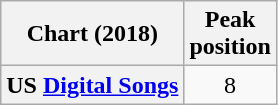<table class="wikitable sortable plainrowheaders" style="text-align:center">
<tr>
<th scope="col">Chart (2018)</th>
<th scope="col">Peak<br> position</th>
</tr>
<tr>
<th scope="row">US <a href='#'>Digital Songs</a></th>
<td>8</td>
</tr>
</table>
